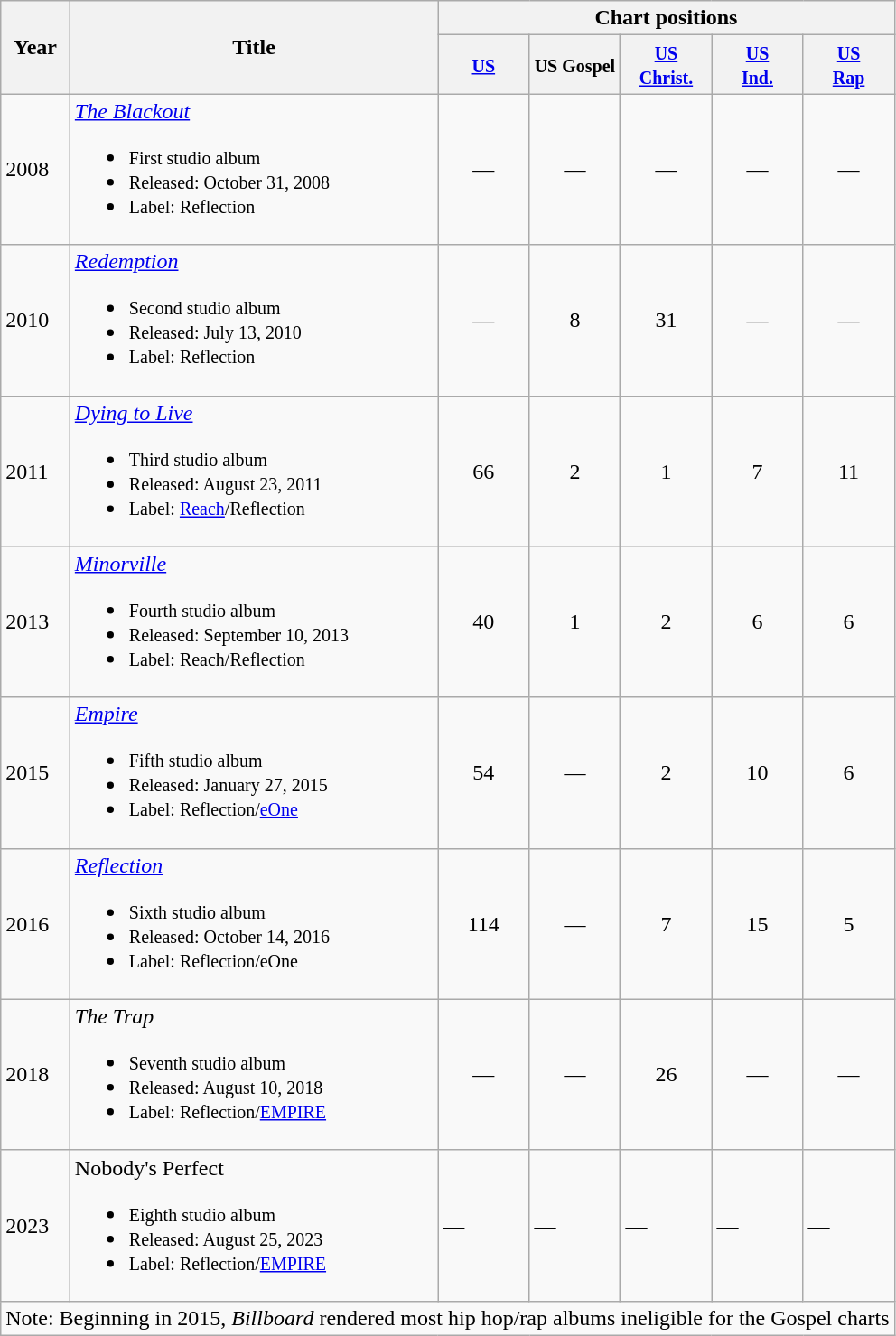<table class="wikitable">
<tr>
<th rowspan="2">Year</th>
<th rowspan="2">Title</th>
<th colspan="5">Chart positions</th>
</tr>
<tr>
<th style="width:60px;"><small><a href='#'>US</a></small></th>
<th style="width:60px;"><small>US Gospel</small></th>
<th style="width:60px;"><small><a href='#'>US<br>Christ.</a></small></th>
<th style="width:60px;"><small><a href='#'>US<br>Ind.</a></small></th>
<th style="width:60px;"><small><a href='#'>US<br>Rap</a></small></th>
</tr>
<tr>
<td>2008</td>
<td><em><a href='#'>The Blackout</a> </em><br><ul><li><small>First studio album</small></li><li><small>Released: October 31, 2008</small></li><li><small>Label: Reflection</small></li></ul></td>
<td style="text-align:center;">—</td>
<td style="text-align:center;">—</td>
<td style="text-align:center;">—</td>
<td style="text-align:center;">—</td>
<td style="text-align:center;">—</td>
</tr>
<tr>
<td>2010</td>
<td><em><a href='#'>Redemption</a> </em><br><ul><li><small>Second studio album</small></li><li><small>Released: July 13, 2010</small></li><li><small>Label: Reflection</small></li></ul></td>
<td style="text-align:center;">—</td>
<td style="text-align:center;">8</td>
<td style="text-align:center;">31</td>
<td style="text-align:center;">—</td>
<td style="text-align:center;">—</td>
</tr>
<tr>
<td>2011</td>
<td><em><a href='#'>Dying to Live</a> </em><br><ul><li><small>Third studio album</small></li><li><small>Released: August 23, 2011</small></li><li><small>Label: <a href='#'>Reach</a>/Reflection</small></li></ul></td>
<td style="text-align:center;">66</td>
<td style="text-align:center;">2</td>
<td style="text-align:center;">1</td>
<td style="text-align:center;">7</td>
<td style="text-align:center;">11</td>
</tr>
<tr>
<td>2013</td>
<td><em><a href='#'>Minorville</a></em><br><ul><li><small>Fourth studio album</small></li><li><small>Released: September 10, 2013</small></li><li><small>Label: Reach/Reflection</small></li></ul></td>
<td style="text-align:center;">40</td>
<td style="text-align:center;">1</td>
<td style="text-align:center;">2</td>
<td style="text-align:center;">6</td>
<td style="text-align:center;">6</td>
</tr>
<tr>
<td>2015</td>
<td><em><a href='#'>Empire</a></em><br><ul><li><small>Fifth studio album</small></li><li><small>Released: January 27, 2015</small></li><li><small>Label: Reflection/<a href='#'>eOne</a></small></li></ul></td>
<td style="text-align:center;">54</td>
<td style="text-align:center;">—</td>
<td style="text-align:center;">2</td>
<td style="text-align:center;">10</td>
<td style="text-align:center;">6</td>
</tr>
<tr>
<td>2016</td>
<td><em><a href='#'>Reflection</a></em><br><ul><li><small>Sixth studio album</small></li><li><small>Released: October 14, 2016</small></li><li><small>Label: Reflection/eOne</small></li></ul></td>
<td style="text-align:center;">114</td>
<td style="text-align:center;">—</td>
<td style="text-align:center;">7</td>
<td style="text-align:center;">15</td>
<td style="text-align:center;">5</td>
</tr>
<tr>
<td>2018</td>
<td><em>The Trap</em><br><ul><li><small>Seventh studio album</small></li><li><small>Released: August 10, 2018</small></li><li><small>Label: Reflection/<a href='#'>EMPIRE</a></small></li></ul></td>
<td style="text-align:center;">—</td>
<td style="text-align:center;">—</td>
<td style="text-align:center;">26</td>
<td style="text-align:center;">—</td>
<td style="text-align:center;">—</td>
</tr>
<tr>
<td>2023</td>
<td>Nobody's Perfect<br><ul><li><small>Eighth studio album</small></li><li><small>Released: August 25, 2023</small></li><li><small>Label: Reflection/<a href='#'>EMPIRE</a></small></li></ul></td>
<td>—</td>
<td>—</td>
<td>—</td>
<td>—</td>
<td>—</td>
</tr>
<tr>
<td colspan="13">Note: Beginning in 2015, <em>Billboard</em> rendered most hip hop/rap albums ineligible for the Gospel charts</td>
</tr>
</table>
